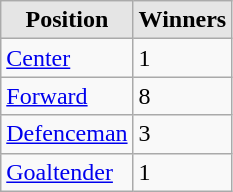<table class="wikitable">
<tr>
<th style="background:#e5e5e5;">Position</th>
<th style="background:#e5e5e5;">Winners</th>
</tr>
<tr>
<td><a href='#'>Center</a></td>
<td>1</td>
</tr>
<tr>
<td><a href='#'>Forward</a></td>
<td>8</td>
</tr>
<tr>
<td><a href='#'>Defenceman</a></td>
<td>3</td>
</tr>
<tr>
<td><a href='#'>Goaltender</a></td>
<td>1</td>
</tr>
</table>
